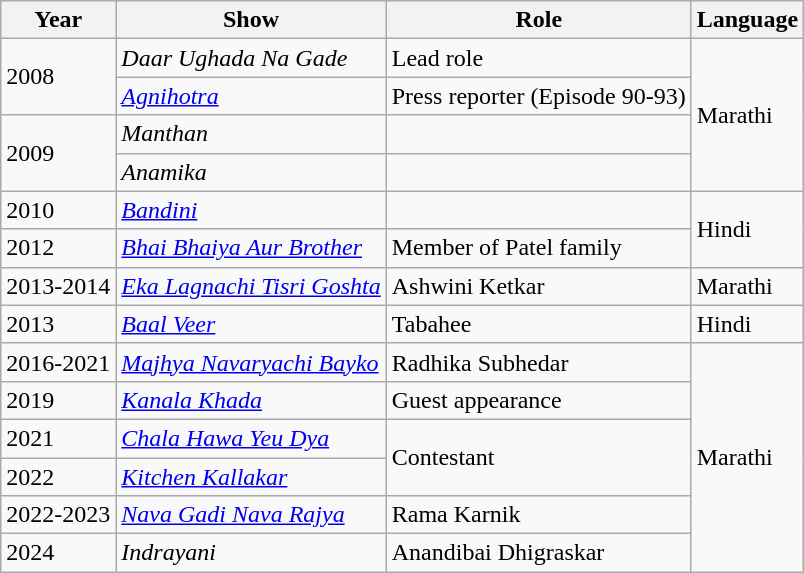<table class="wikitable sortable">
<tr>
<th>Year</th>
<th>Show</th>
<th>Role</th>
<th>Language</th>
</tr>
<tr>
<td Rowspan="2">2008</td>
<td><em>Daar Ughada Na Gade</em></td>
<td>Lead role</td>
<td rowspan="4">Marathi</td>
</tr>
<tr>
<td><em><a href='#'>Agnihotra</a></em></td>
<td>Press reporter (Episode 90-93)</td>
</tr>
<tr>
<td rowspan="2">2009</td>
<td><em>Manthan</em></td>
<td></td>
</tr>
<tr>
<td><em>Anamika</em></td>
<td></td>
</tr>
<tr>
<td>2010</td>
<td><em><a href='#'>Bandini</a></em></td>
<td></td>
<td rowspan="2">Hindi</td>
</tr>
<tr>
<td>2012</td>
<td><em><a href='#'>Bhai Bhaiya Aur Brother</a></em></td>
<td>Member of Patel family</td>
</tr>
<tr>
<td>2013-2014</td>
<td><em><a href='#'>Eka Lagnachi Tisri Goshta</a></em></td>
<td>Ashwini Ketkar</td>
<td>Marathi</td>
</tr>
<tr>
<td>2013</td>
<td><em><a href='#'>Baal Veer</a></em></td>
<td>Tabahee</td>
<td>Hindi</td>
</tr>
<tr>
<td>2016-2021</td>
<td><em><a href='#'>Majhya Navaryachi Bayko</a></em></td>
<td>Radhika Subhedar</td>
<td rowspan="6">Marathi</td>
</tr>
<tr>
<td>2019</td>
<td><em><a href='#'>Kanala Khada</a></em></td>
<td>Guest appearance</td>
</tr>
<tr>
<td>2021</td>
<td><em><a href='#'>Chala Hawa Yeu Dya</a></em></td>
<td rowspan="2">Contestant</td>
</tr>
<tr>
<td>2022</td>
<td><em><a href='#'>Kitchen Kallakar</a></em></td>
</tr>
<tr>
<td>2022-2023</td>
<td><em><a href='#'>Nava Gadi Nava Rajya</a></em></td>
<td>Rama Karnik</td>
</tr>
<tr>
<td>2024</td>
<td><em>Indrayani</em> </td>
<td>Anandibai Dhigraskar</td>
</tr>
</table>
